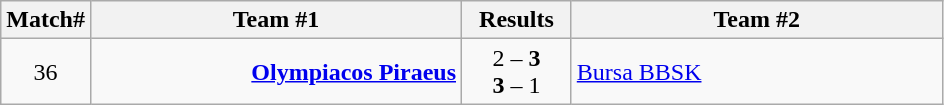<table class="wikitable" style="border-collapse: collapse;">
<tr>
<th>Match#</th>
<th align="right" width="240">Team #1</th>
<th>  Results  </th>
<th align="left" width="240">Team #2</th>
</tr>
<tr>
<td align="center">36</td>
<td align="right"><strong><a href='#'>Olympiacos Piraeus</a></strong> </td>
<td align="center">2 – <strong>3</strong> <br>  <strong>3</strong> – 1</td>
<td> <a href='#'>Bursa BBSK</a></td>
</tr>
</table>
